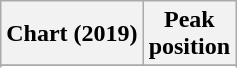<table class="wikitable sortable plainrowheaders" style="text-align:center">
<tr>
<th scope="col">Chart (2019)</th>
<th scope="col">Peak<br>position</th>
</tr>
<tr>
</tr>
<tr>
</tr>
<tr>
</tr>
<tr>
</tr>
</table>
